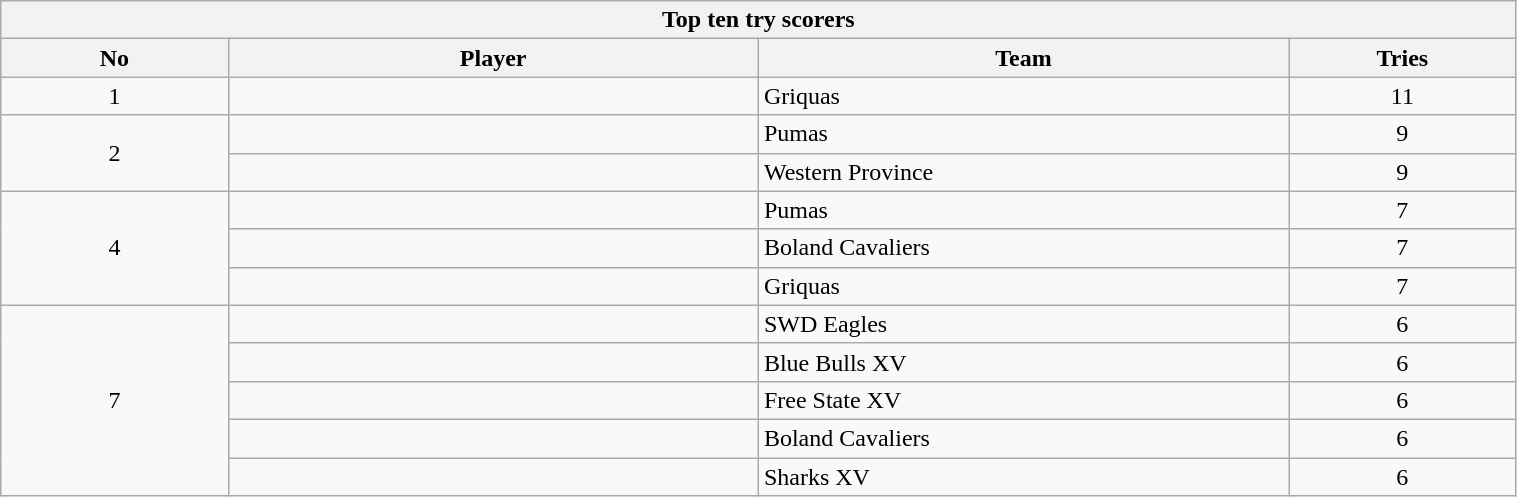<table class="wikitable collapsible sortable" style="text-align:left; font-size:100%; width:80%;">
<tr>
<th colspan="100%">Top ten try scorers</th>
</tr>
<tr>
<th style="width:15%;">No</th>
<th style="width:35%;">Player</th>
<th style="width:35%;">Team</th>
<th style="width:15%;">Tries<br></th>
</tr>
<tr>
<td style="text-align:center;">1</td>
<td></td>
<td>Griquas</td>
<td style="text-align:center;">11</td>
</tr>
<tr>
<td rowspan="2" style="text-align:center;">2</td>
<td></td>
<td>Pumas</td>
<td style="text-align:center;">9</td>
</tr>
<tr>
<td></td>
<td>Western Province</td>
<td style="text-align:center;">9</td>
</tr>
<tr>
<td rowspan="3" style="text-align:center;">4</td>
<td></td>
<td>Pumas</td>
<td style="text-align:center;">7</td>
</tr>
<tr>
<td></td>
<td>Boland Cavaliers</td>
<td style="text-align:center;">7</td>
</tr>
<tr>
<td></td>
<td>Griquas</td>
<td style="text-align:center;">7</td>
</tr>
<tr>
<td rowspan="5" style="text-align:center;">7</td>
<td></td>
<td>SWD Eagles</td>
<td style="text-align:center;">6</td>
</tr>
<tr>
<td></td>
<td>Blue Bulls XV</td>
<td style="text-align:center;">6</td>
</tr>
<tr>
<td></td>
<td>Free State XV</td>
<td style="text-align:center;">6</td>
</tr>
<tr>
<td></td>
<td>Boland Cavaliers</td>
<td style="text-align:center;">6</td>
</tr>
<tr>
<td></td>
<td>Sharks XV</td>
<td style="text-align:center;">6</td>
</tr>
</table>
